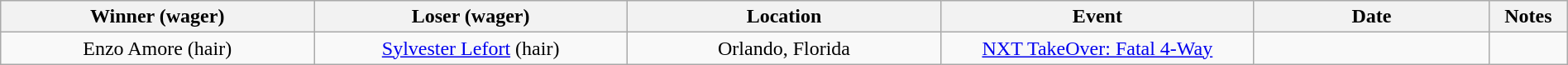<table class="wikitable sortable" width=100%  style="text-align: center">
<tr>
<th width=20% scope="col">Winner (wager)</th>
<th width=20% scope="col">Loser (wager)</th>
<th width=20% scope="col">Location</th>
<th width=20% scope="col">Event</th>
<th width=15% scope="col">Date</th>
<th class="unsortable" width=5% scope="col">Notes</th>
</tr>
<tr>
<td>Enzo Amore (hair)</td>
<td><a href='#'>Sylvester Lefort</a> (hair)</td>
<td>Orlando, Florida</td>
<td><a href='#'>NXT TakeOver: Fatal 4-Way</a></td>
<td></td>
<td></td>
</tr>
</table>
